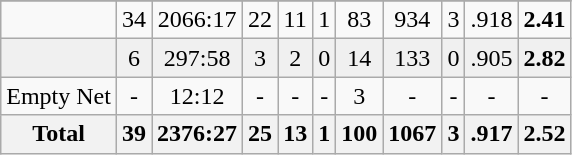<table class="wikitable sortable">
<tr align="center">
</tr>
<tr align="center" bgcolor="">
<td></td>
<td>34</td>
<td>2066:17</td>
<td>22</td>
<td>11</td>
<td>1</td>
<td>83</td>
<td>934</td>
<td>3</td>
<td>.918</td>
<td><strong>2.41</strong></td>
</tr>
<tr align="center" bgcolor="f0f0f0">
<td></td>
<td>6</td>
<td>297:58</td>
<td>3</td>
<td>2</td>
<td>0</td>
<td>14</td>
<td>133</td>
<td>0</td>
<td>.905</td>
<td><strong>2.82</strong></td>
</tr>
<tr align="center" bgcolor="">
<td>Empty Net</td>
<td>-</td>
<td>12:12</td>
<td>-</td>
<td>-</td>
<td>-</td>
<td>3</td>
<td>-</td>
<td>-</td>
<td>-</td>
<td>-</td>
</tr>
<tr>
<th>Total</th>
<th>39</th>
<th>2376:27</th>
<th>25</th>
<th>13</th>
<th>1</th>
<th>100</th>
<th>1067</th>
<th>3</th>
<th>.917</th>
<th>2.52</th>
</tr>
</table>
